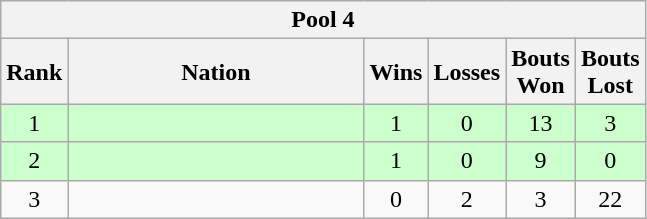<table class="wikitable" style="text-align:center">
<tr>
<th colspan=6 align=center><strong>Pool 4</strong></th>
</tr>
<tr>
<th width="20">Rank</th>
<th width="190">Nation</th>
<th width="20">Wins</th>
<th width="20">Losses</th>
<th width="20">Bouts Won</th>
<th width="20">Bouts Lost</th>
</tr>
<tr bgcolor=ccffcc>
<td>1</td>
<td align=left></td>
<td>1</td>
<td>0</td>
<td>13</td>
<td>3</td>
</tr>
<tr bgcolor=ccffcc>
<td>2</td>
<td align=left></td>
<td>1</td>
<td>0</td>
<td>9</td>
<td>0</td>
</tr>
<tr>
<td>3</td>
<td align=left></td>
<td>0</td>
<td>2</td>
<td>3</td>
<td>22</td>
</tr>
</table>
